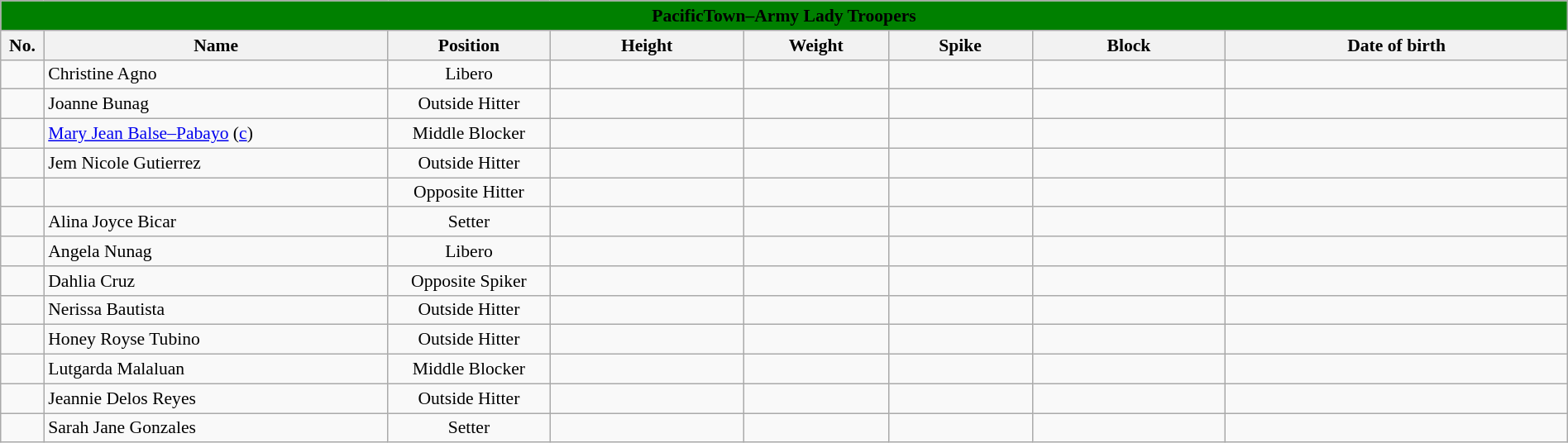<table class="wikitable sortable" style="font-size:90%; text-align:center; width:100%;">
<tr>
<th style=background:green; colspan=8><span>PacificTown–Army Lady Troopers</span></th>
</tr>
<tr>
<th style="width:2em;">No.</th>
<th style="width:20em;">Name</th>
<th style="width:9em;">Position</th>
<th style="width:11em;">Height</th>
<th style="width:8em;">Weight</th>
<th style="width:8em;">Spike</th>
<th style="width:11em;">Block</th>
<th style="width:20em;">Date of birth</th>
</tr>
<tr>
<td></td>
<td style="text-align: left">Christine Agno</td>
<td>Libero</td>
<td></td>
<td></td>
<td></td>
<td></td>
<td align=right></td>
</tr>
<tr>
<td></td>
<td style="text-align: left">Joanne Bunag</td>
<td>Outside Hitter</td>
<td></td>
<td></td>
<td></td>
<td></td>
<td align=right></td>
</tr>
<tr>
<td></td>
<td style="text-align: left"><a href='#'>Mary Jean Balse–Pabayo</a> (<a href='#'>c</a>)</td>
<td>Middle Blocker</td>
<td></td>
<td></td>
<td></td>
<td></td>
<td align=right></td>
</tr>
<tr>
<td></td>
<td style="text-align: left">Jem Nicole Gutierrez</td>
<td>Outside Hitter</td>
<td></td>
<td></td>
<td></td>
<td></td>
<td align=right></td>
</tr>
<tr>
<td></td>
<td style="text-align: left"></td>
<td>Opposite Hitter</td>
<td></td>
<td></td>
<td></td>
<td></td>
<td align=right></td>
</tr>
<tr>
<td></td>
<td style="text-align: left">Alina Joyce Bicar</td>
<td>Setter</td>
<td></td>
<td></td>
<td></td>
<td></td>
<td align=right></td>
</tr>
<tr>
<td></td>
<td style="text-align: left">Angela Nunag</td>
<td>Libero</td>
<td></td>
<td></td>
<td></td>
<td></td>
<td align=right></td>
</tr>
<tr>
<td></td>
<td style="text-align: left">Dahlia Cruz</td>
<td>Opposite Spiker</td>
<td></td>
<td></td>
<td></td>
<td></td>
<td align=right></td>
</tr>
<tr>
<td></td>
<td style="text-align: left">Nerissa Bautista</td>
<td>Outside Hitter</td>
<td></td>
<td></td>
<td></td>
<td></td>
<td align=right></td>
</tr>
<tr>
<td></td>
<td style="text-align: left">Honey Royse Tubino</td>
<td>Outside Hitter</td>
<td></td>
<td></td>
<td></td>
<td></td>
<td align=right></td>
</tr>
<tr>
<td></td>
<td style="text-align: left">Lutgarda Malaluan</td>
<td>Middle Blocker</td>
<td></td>
<td></td>
<td></td>
<td></td>
<td align=right></td>
</tr>
<tr>
<td></td>
<td style="text-align: left">Jeannie Delos Reyes</td>
<td>Outside Hitter</td>
<td></td>
<td></td>
<td></td>
<td></td>
<td align=right></td>
</tr>
<tr>
<td></td>
<td style="text-align: left">Sarah Jane Gonzales</td>
<td>Setter</td>
<td></td>
<td></td>
<td></td>
<td></td>
<td align=right></td>
</tr>
</table>
